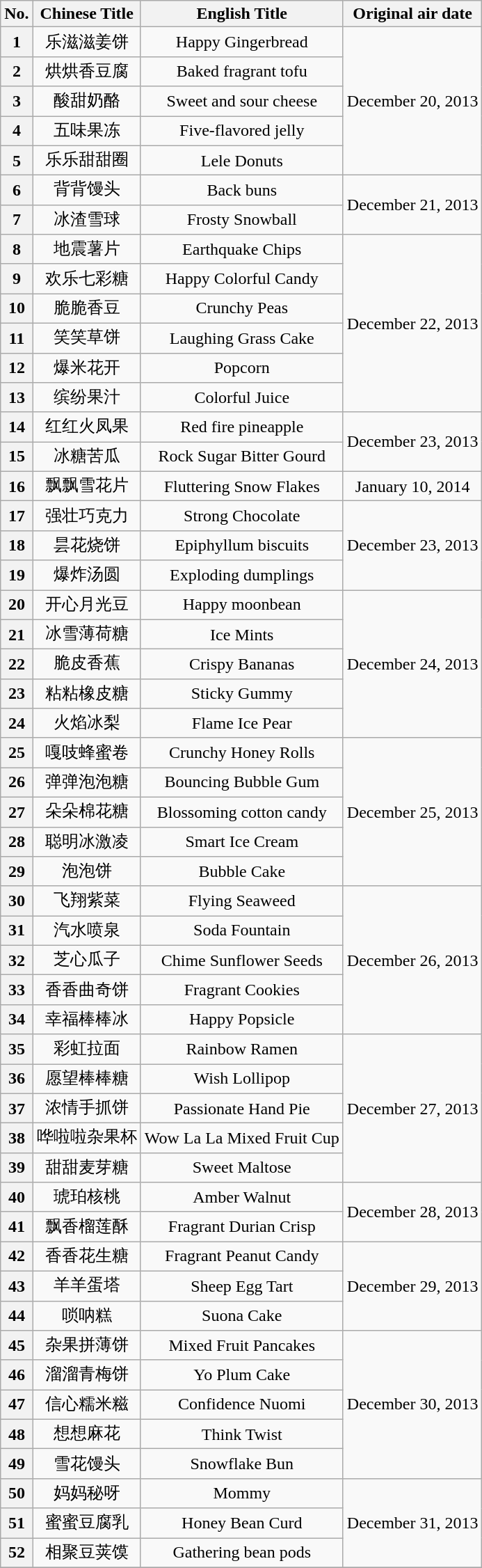<table class="wikitable" style="text-align:center;">
<tr>
<th>No.</th>
<th>Chinese Title</th>
<th>English Title</th>
<th>Original air date</th>
</tr>
<tr>
<th>1</th>
<td>乐滋滋姜饼</td>
<td>Happy Gingerbread</td>
<td rowspan="5">December 20, 2013</td>
</tr>
<tr>
<th>2</th>
<td>烘烘香豆腐</td>
<td>Baked fragrant tofu</td>
</tr>
<tr>
<th>3</th>
<td>酸甜奶酪</td>
<td>Sweet and sour cheese</td>
</tr>
<tr>
<th>4</th>
<td>五味果冻</td>
<td>Five-flavored jelly</td>
</tr>
<tr>
<th>5</th>
<td>乐乐甜甜圈</td>
<td>Lele Donuts</td>
</tr>
<tr>
<th>6</th>
<td>背背馒头</td>
<td>Back buns</td>
<td rowspan="2">December 21, 2013</td>
</tr>
<tr>
<th>7</th>
<td>冰渣雪球</td>
<td>Frosty Snowball</td>
</tr>
<tr>
<th>8</th>
<td>地震薯片</td>
<td>Earthquake Chips</td>
<td rowspan="6">December 22, 2013</td>
</tr>
<tr>
<th>9</th>
<td>欢乐七彩糖</td>
<td>Happy Colorful Candy</td>
</tr>
<tr>
<th>10</th>
<td>脆脆香豆</td>
<td>Crunchy Peas</td>
</tr>
<tr>
<th>11</th>
<td>笑笑草饼</td>
<td>Laughing Grass Cake</td>
</tr>
<tr>
<th>12</th>
<td>爆米花开</td>
<td>Popcorn</td>
</tr>
<tr>
<th>13</th>
<td>缤纷果汁</td>
<td>Colorful Juice</td>
</tr>
<tr>
<th>14</th>
<td>红红火凤果</td>
<td>Red fire pineapple</td>
<td rowspan="2">December 23, 2013</td>
</tr>
<tr>
<th>15</th>
<td>冰糖苦瓜</td>
<td>Rock Sugar Bitter Gourd</td>
</tr>
<tr>
<th>16</th>
<td>飘飘雪花片</td>
<td>Fluttering Snow Flakes</td>
<td>January 10, 2014</td>
</tr>
<tr>
<th>17</th>
<td>强壮巧克力</td>
<td>Strong Chocolate</td>
<td rowspan="3">December 23, 2013</td>
</tr>
<tr>
<th>18</th>
<td>昙花烧饼</td>
<td>Epiphyllum biscuits</td>
</tr>
<tr>
<th>19</th>
<td>爆炸汤圆</td>
<td>Exploding dumplings</td>
</tr>
<tr>
<th>20</th>
<td>开心月光豆</td>
<td>Happy moonbean</td>
<td rowspan="5">December 24, 2013</td>
</tr>
<tr>
<th>21</th>
<td>冰雪薄荷糖</td>
<td>Ice Mints</td>
</tr>
<tr>
<th>22</th>
<td>脆皮香蕉</td>
<td>Crispy Bananas</td>
</tr>
<tr>
<th>23</th>
<td>粘粘橡皮糖</td>
<td>Sticky Gummy</td>
</tr>
<tr>
<th>24</th>
<td>火焰冰梨</td>
<td>Flame Ice Pear</td>
</tr>
<tr>
<th>25</th>
<td>嘎吱蜂蜜卷</td>
<td>Crunchy Honey Rolls</td>
<td rowspan="5">December 25, 2013</td>
</tr>
<tr>
<th>26</th>
<td>弹弹泡泡糖</td>
<td>Bouncing Bubble Gum</td>
</tr>
<tr>
<th>27</th>
<td>朵朵棉花糖</td>
<td>Blossoming cotton candy</td>
</tr>
<tr>
<th>28</th>
<td>聪明冰激凌</td>
<td>Smart Ice Cream</td>
</tr>
<tr>
<th>29</th>
<td>泡泡饼</td>
<td>Bubble Cake</td>
</tr>
<tr>
<th>30</th>
<td>飞翔紫菜</td>
<td>Flying Seaweed</td>
<td rowspan="5">December 26, 2013</td>
</tr>
<tr>
<th>31</th>
<td>汽水喷泉</td>
<td>Soda Fountain</td>
</tr>
<tr>
<th>32</th>
<td>芝心瓜子</td>
<td>Chime Sunflower Seeds</td>
</tr>
<tr>
<th>33</th>
<td>香香曲奇饼</td>
<td>Fragrant Cookies</td>
</tr>
<tr>
<th>34</th>
<td>幸福棒棒冰</td>
<td>Happy Popsicle</td>
</tr>
<tr>
<th>35</th>
<td>彩虹拉面</td>
<td>Rainbow Ramen</td>
<td rowspan="5">December 27, 2013</td>
</tr>
<tr>
<th>36</th>
<td>愿望棒棒糖</td>
<td>Wish Lollipop</td>
</tr>
<tr>
<th>37</th>
<td>浓情手抓饼</td>
<td>Passionate Hand Pie</td>
</tr>
<tr>
<th>38</th>
<td>哗啦啦杂果杯</td>
<td>Wow La La Mixed Fruit Cup</td>
</tr>
<tr>
<th>39</th>
<td>甜甜麦芽糖</td>
<td>Sweet Maltose</td>
</tr>
<tr>
<th>40</th>
<td>琥珀核桃</td>
<td>Amber Walnut</td>
<td rowspan="2">December 28, 2013</td>
</tr>
<tr>
<th>41</th>
<td>飘香榴莲酥</td>
<td>Fragrant Durian Crisp</td>
</tr>
<tr>
<th>42</th>
<td>香香花生糖</td>
<td>Fragrant Peanut Candy</td>
<td rowspan="3">December 29, 2013</td>
</tr>
<tr>
<th>43</th>
<td>羊羊蛋塔</td>
<td>Sheep Egg Tart</td>
</tr>
<tr>
<th>44</th>
<td>唢呐糕</td>
<td>Suona Cake</td>
</tr>
<tr>
<th>45</th>
<td>杂果拼薄饼</td>
<td>Mixed Fruit Pancakes</td>
<td rowspan="5">December 30, 2013</td>
</tr>
<tr>
<th>46</th>
<td>溜溜青梅饼</td>
<td>Yo Plum Cake</td>
</tr>
<tr>
<th>47</th>
<td>信心糯米糍</td>
<td>Confidence Nuomi</td>
</tr>
<tr>
<th>48</th>
<td>想想麻花</td>
<td>Think Twist</td>
</tr>
<tr>
<th>49</th>
<td>雪花馒头</td>
<td>Snowflake Bun</td>
</tr>
<tr>
<th>50</th>
<td>妈妈秘呀</td>
<td>Mommy</td>
<td rowspan="3">December 31, 2013</td>
</tr>
<tr>
<th>51</th>
<td>蜜蜜豆腐乳</td>
<td>Honey Bean Curd</td>
</tr>
<tr>
<th>52</th>
<td>相聚豆荚馍</td>
<td>Gathering bean pods</td>
</tr>
<tr>
</tr>
</table>
